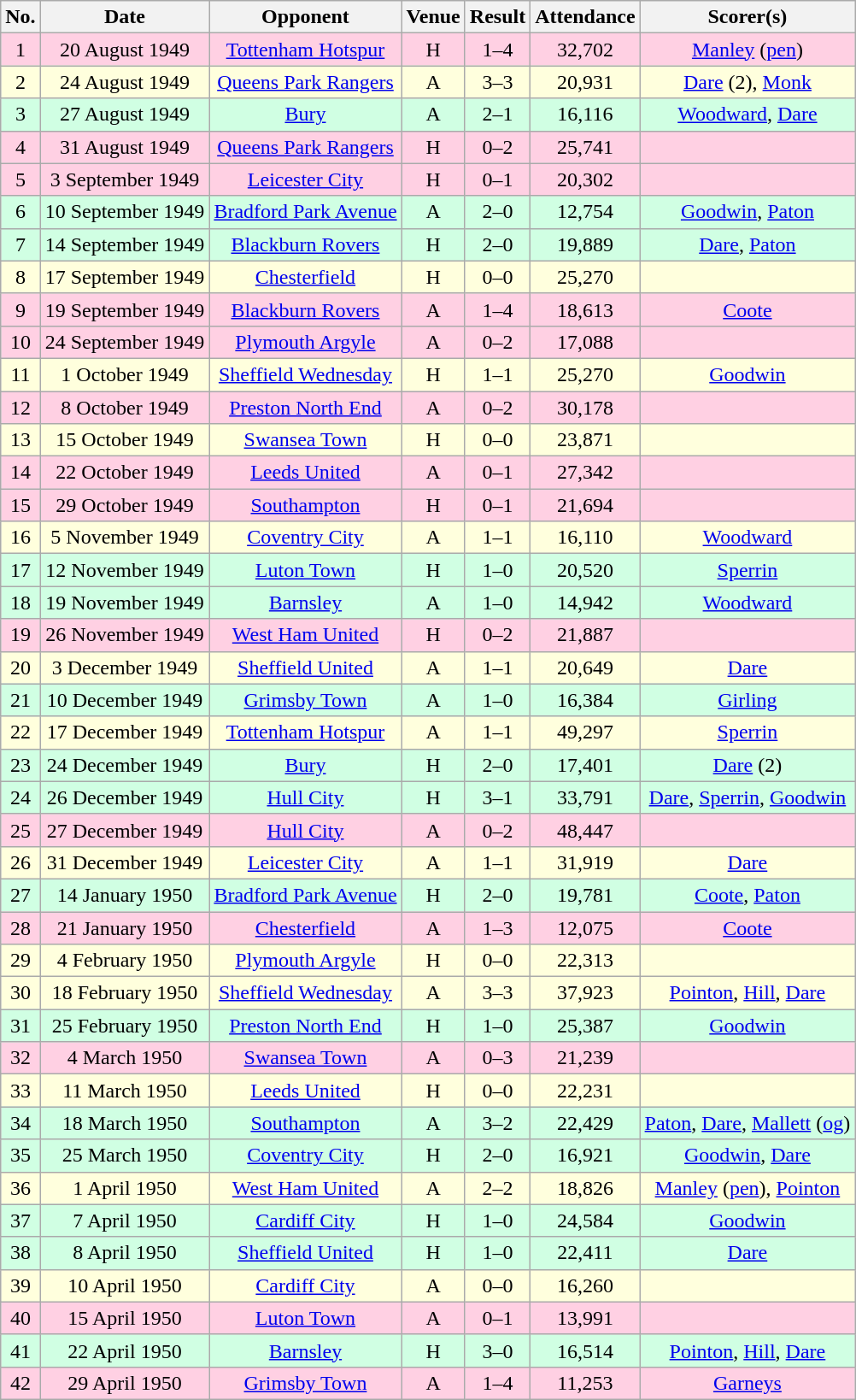<table class="wikitable sortable" style="text-align:center;">
<tr>
<th>No.</th>
<th>Date</th>
<th>Opponent</th>
<th>Venue</th>
<th>Result</th>
<th>Attendance</th>
<th>Scorer(s)</th>
</tr>
<tr style="background:#ffd0e3;">
<td>1</td>
<td>20 August 1949</td>
<td><a href='#'>Tottenham Hotspur</a></td>
<td>H</td>
<td>1–4</td>
<td>32,702</td>
<td><a href='#'>Manley</a> (<a href='#'>pen</a>)</td>
</tr>
<tr style="background:#ffd;">
<td>2</td>
<td>24 August 1949</td>
<td><a href='#'>Queens Park Rangers</a></td>
<td>A</td>
<td>3–3</td>
<td>20,931</td>
<td><a href='#'>Dare</a> (2), <a href='#'>Monk</a></td>
</tr>
<tr style="background:#d0ffe3;">
<td>3</td>
<td>27 August 1949</td>
<td><a href='#'>Bury</a></td>
<td>A</td>
<td>2–1</td>
<td>16,116</td>
<td><a href='#'>Woodward</a>, <a href='#'>Dare</a></td>
</tr>
<tr style="background:#ffd0e3;">
<td>4</td>
<td>31 August 1949</td>
<td><a href='#'>Queens Park Rangers</a></td>
<td>H</td>
<td>0–2</td>
<td>25,741</td>
<td></td>
</tr>
<tr style="background:#ffd0e3;">
<td>5</td>
<td>3 September 1949</td>
<td><a href='#'>Leicester City</a></td>
<td>H</td>
<td>0–1</td>
<td>20,302</td>
<td></td>
</tr>
<tr style="background:#d0ffe3;">
<td>6</td>
<td>10 September 1949</td>
<td><a href='#'>Bradford Park Avenue</a></td>
<td>A</td>
<td>2–0</td>
<td>12,754</td>
<td><a href='#'>Goodwin</a>, <a href='#'>Paton</a></td>
</tr>
<tr style="background:#d0ffe3;">
<td>7</td>
<td>14 September 1949</td>
<td><a href='#'>Blackburn Rovers</a></td>
<td>H</td>
<td>2–0</td>
<td>19,889</td>
<td><a href='#'>Dare</a>, <a href='#'>Paton</a></td>
</tr>
<tr style="background:#ffd;">
<td>8</td>
<td>17 September 1949</td>
<td><a href='#'>Chesterfield</a></td>
<td>H</td>
<td>0–0</td>
<td>25,270</td>
<td></td>
</tr>
<tr style="background:#ffd0e3;">
<td>9</td>
<td>19 September 1949</td>
<td><a href='#'>Blackburn Rovers</a></td>
<td>A</td>
<td>1–4</td>
<td>18,613</td>
<td><a href='#'>Coote</a></td>
</tr>
<tr style="background:#ffd0e3;">
<td>10</td>
<td>24 September 1949</td>
<td><a href='#'>Plymouth Argyle</a></td>
<td>A</td>
<td>0–2</td>
<td>17,088</td>
<td></td>
</tr>
<tr style="background:#ffd;">
<td>11</td>
<td>1 October 1949</td>
<td><a href='#'>Sheffield Wednesday</a></td>
<td>H</td>
<td>1–1</td>
<td>25,270</td>
<td><a href='#'>Goodwin</a></td>
</tr>
<tr style="background:#ffd0e3;">
<td>12</td>
<td>8 October 1949</td>
<td><a href='#'>Preston North End</a></td>
<td>A</td>
<td>0–2</td>
<td>30,178</td>
<td></td>
</tr>
<tr style="background:#ffd;">
<td>13</td>
<td>15 October 1949</td>
<td><a href='#'>Swansea Town</a></td>
<td>H</td>
<td>0–0</td>
<td>23,871</td>
<td></td>
</tr>
<tr style="background:#ffd0e3;">
<td>14</td>
<td>22 October 1949</td>
<td><a href='#'>Leeds United</a></td>
<td>A</td>
<td>0–1</td>
<td>27,342</td>
<td></td>
</tr>
<tr style="background:#ffd0e3;">
<td>15</td>
<td>29 October 1949</td>
<td><a href='#'>Southampton</a></td>
<td>H</td>
<td>0–1</td>
<td>21,694</td>
<td></td>
</tr>
<tr style="background:#ffd;">
<td>16</td>
<td>5 November 1949</td>
<td><a href='#'>Coventry City</a></td>
<td>A</td>
<td>1–1</td>
<td>16,110</td>
<td><a href='#'>Woodward</a></td>
</tr>
<tr style="background:#d0ffe3;">
<td>17</td>
<td>12 November 1949</td>
<td><a href='#'>Luton Town</a></td>
<td>H</td>
<td>1–0</td>
<td>20,520</td>
<td><a href='#'>Sperrin</a></td>
</tr>
<tr style="background:#d0ffe3;">
<td>18</td>
<td>19 November 1949</td>
<td><a href='#'>Barnsley</a></td>
<td>A</td>
<td>1–0</td>
<td>14,942</td>
<td><a href='#'>Woodward</a></td>
</tr>
<tr style="background:#ffd0e3;">
<td>19</td>
<td>26 November 1949</td>
<td><a href='#'>West Ham United</a></td>
<td>H</td>
<td>0–2</td>
<td>21,887</td>
<td></td>
</tr>
<tr style="background:#ffd;">
<td>20</td>
<td>3 December 1949</td>
<td><a href='#'>Sheffield United</a></td>
<td>A</td>
<td>1–1</td>
<td>20,649</td>
<td><a href='#'>Dare</a></td>
</tr>
<tr style="background:#d0ffe3;">
<td>21</td>
<td>10 December 1949</td>
<td><a href='#'>Grimsby Town</a></td>
<td>A</td>
<td>1–0</td>
<td>16,384</td>
<td><a href='#'>Girling</a></td>
</tr>
<tr style="background:#ffd;">
<td>22</td>
<td>17 December 1949</td>
<td><a href='#'>Tottenham Hotspur</a></td>
<td>A</td>
<td>1–1</td>
<td>49,297</td>
<td><a href='#'>Sperrin</a></td>
</tr>
<tr style="background:#d0ffe3;">
<td>23</td>
<td>24 December 1949</td>
<td><a href='#'>Bury</a></td>
<td>H</td>
<td>2–0</td>
<td>17,401</td>
<td><a href='#'>Dare</a> (2)</td>
</tr>
<tr style="background:#d0ffe3;">
<td>24</td>
<td>26 December 1949</td>
<td><a href='#'>Hull City</a></td>
<td>H</td>
<td>3–1</td>
<td>33,791</td>
<td><a href='#'>Dare</a>, <a href='#'>Sperrin</a>, <a href='#'>Goodwin</a></td>
</tr>
<tr style="background:#ffd0e3;">
<td>25</td>
<td>27 December 1949</td>
<td><a href='#'>Hull City</a></td>
<td>A</td>
<td>0–2</td>
<td>48,447</td>
<td></td>
</tr>
<tr style="background:#ffd;">
<td>26</td>
<td>31 December 1949</td>
<td><a href='#'>Leicester City</a></td>
<td>A</td>
<td>1–1</td>
<td>31,919</td>
<td><a href='#'>Dare</a></td>
</tr>
<tr style="background:#d0ffe3;">
<td>27</td>
<td>14 January 1950</td>
<td><a href='#'>Bradford Park Avenue</a></td>
<td>H</td>
<td>2–0</td>
<td>19,781</td>
<td><a href='#'>Coote</a>, <a href='#'>Paton</a></td>
</tr>
<tr style="background:#ffd0e3;">
<td>28</td>
<td>21 January 1950</td>
<td><a href='#'>Chesterfield</a></td>
<td>A</td>
<td>1–3</td>
<td>12,075</td>
<td><a href='#'>Coote</a></td>
</tr>
<tr style="background:#ffd;">
<td>29</td>
<td>4 February 1950</td>
<td><a href='#'>Plymouth Argyle</a></td>
<td>H</td>
<td>0–0</td>
<td>22,313</td>
<td></td>
</tr>
<tr style="background:#ffd;">
<td>30</td>
<td>18 February 1950</td>
<td><a href='#'>Sheffield Wednesday</a></td>
<td>A</td>
<td>3–3</td>
<td>37,923</td>
<td><a href='#'>Pointon</a>, <a href='#'>Hill</a>, <a href='#'>Dare</a></td>
</tr>
<tr style="background:#d0ffe3;">
<td>31</td>
<td>25 February 1950</td>
<td><a href='#'>Preston North End</a></td>
<td>H</td>
<td>1–0</td>
<td>25,387</td>
<td><a href='#'>Goodwin</a></td>
</tr>
<tr style="background:#ffd0e3;">
<td>32</td>
<td>4 March 1950</td>
<td><a href='#'>Swansea Town</a></td>
<td>A</td>
<td>0–3</td>
<td>21,239</td>
<td></td>
</tr>
<tr style="background:#ffd;">
<td>33</td>
<td>11 March 1950</td>
<td><a href='#'>Leeds United</a></td>
<td>H</td>
<td>0–0</td>
<td>22,231</td>
<td></td>
</tr>
<tr style="background:#d0ffe3;">
<td>34</td>
<td>18 March 1950</td>
<td><a href='#'>Southampton</a></td>
<td>A</td>
<td>3–2</td>
<td>22,429</td>
<td><a href='#'>Paton</a>, <a href='#'>Dare</a>, <a href='#'>Mallett</a> (<a href='#'>og</a>)</td>
</tr>
<tr style="background:#d0ffe3;">
<td>35</td>
<td>25 March 1950</td>
<td><a href='#'>Coventry City</a></td>
<td>H</td>
<td>2–0</td>
<td>16,921</td>
<td><a href='#'>Goodwin</a>, <a href='#'>Dare</a></td>
</tr>
<tr style="background:#ffd;">
<td>36</td>
<td>1 April 1950</td>
<td><a href='#'>West Ham United</a></td>
<td>A</td>
<td>2–2</td>
<td>18,826</td>
<td><a href='#'>Manley</a> (<a href='#'>pen</a>), <a href='#'>Pointon</a></td>
</tr>
<tr style="background:#d0ffe3;">
<td>37</td>
<td>7 April 1950</td>
<td><a href='#'>Cardiff City</a></td>
<td>H</td>
<td>1–0</td>
<td>24,584</td>
<td><a href='#'>Goodwin</a></td>
</tr>
<tr style="background:#d0ffe3;">
<td>38</td>
<td>8 April 1950</td>
<td><a href='#'>Sheffield United</a></td>
<td>H</td>
<td>1–0</td>
<td>22,411</td>
<td><a href='#'>Dare</a></td>
</tr>
<tr style="background:#ffd;">
<td>39</td>
<td>10 April 1950</td>
<td><a href='#'>Cardiff City</a></td>
<td>A</td>
<td>0–0</td>
<td>16,260</td>
<td></td>
</tr>
<tr style="background:#ffd0e3;">
<td>40</td>
<td>15 April 1950</td>
<td><a href='#'>Luton Town</a></td>
<td>A</td>
<td>0–1</td>
<td>13,991</td>
<td></td>
</tr>
<tr style="background:#d0ffe3;">
<td>41</td>
<td>22 April 1950</td>
<td><a href='#'>Barnsley</a></td>
<td>H</td>
<td>3–0</td>
<td>16,514</td>
<td><a href='#'>Pointon</a>, <a href='#'>Hill</a>, <a href='#'>Dare</a></td>
</tr>
<tr style="background:#ffd0e3;">
<td>42</td>
<td>29 April 1950</td>
<td><a href='#'>Grimsby Town</a></td>
<td>A</td>
<td>1–4</td>
<td>11,253</td>
<td><a href='#'>Garneys</a></td>
</tr>
</table>
